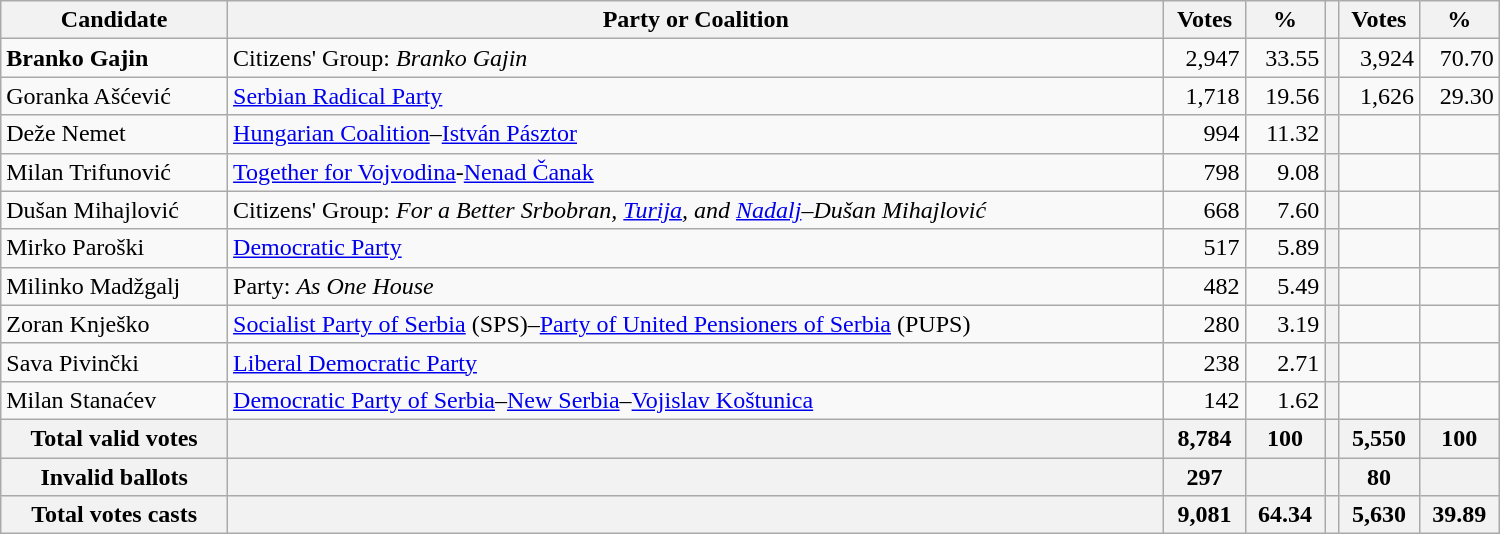<table style="width:1000px;" class="wikitable">
<tr>
<th>Candidate</th>
<th>Party or Coalition</th>
<th>Votes</th>
<th>%</th>
<th></th>
<th>Votes</th>
<th>%</th>
</tr>
<tr>
<td align="left"><strong>Branko Gajin</strong></td>
<td align="left">Citizens' Group: <em>Branko Gajin</em></td>
<td align="right">2,947</td>
<td align="right">33.55</td>
<th align="left"></th>
<td align="right">3,924</td>
<td align="right">70.70</td>
</tr>
<tr>
<td align="left">Goranka Ašćević</td>
<td align="left"><a href='#'>Serbian Radical Party</a></td>
<td align="right">1,718</td>
<td align="right">19.56</td>
<th align="left"></th>
<td align="right">1,626</td>
<td align="right">29.30</td>
</tr>
<tr>
<td align="left">Deže Nemet</td>
<td align="left"><a href='#'>Hungarian Coalition</a>–<a href='#'>István Pásztor</a></td>
<td align="right">994</td>
<td align="right">11.32</td>
<th align="left"></th>
<td align="right"></td>
<td align="right"></td>
</tr>
<tr>
<td align="left">Milan Trifunović</td>
<td align="left"><a href='#'>Together for Vojvodina</a>-<a href='#'>Nenad Čanak</a></td>
<td align="right">798</td>
<td align="right">9.08</td>
<th align="left"></th>
<td align="right"></td>
<td align="right"></td>
</tr>
<tr>
<td align="left">Dušan Mihajlović</td>
<td align="left">Citizens' Group: <em>For a Better Srbobran, <a href='#'>Turija</a>, and <a href='#'>Nadalj</a>–Dušan Mihajlović</em></td>
<td align="right">668</td>
<td align="right">7.60</td>
<th align="left"></th>
<td align="right"></td>
<td align="right"></td>
</tr>
<tr>
<td align="left">Mirko Paroški</td>
<td align="left"><a href='#'>Democratic Party</a></td>
<td align="right">517</td>
<td align="right">5.89</td>
<th align="left"></th>
<td align="right"></td>
<td align="right"></td>
</tr>
<tr>
<td align="left">Milinko Madžgalj</td>
<td align="left">Party: <em>As One House</em></td>
<td align="right">482</td>
<td align="right">5.49</td>
<th align="left"></th>
<td align="right"></td>
<td align="right"></td>
</tr>
<tr>
<td align="left">Zoran Knješko</td>
<td align="left"><a href='#'>Socialist Party of Serbia</a> (SPS)–<a href='#'>Party of United Pensioners of Serbia</a> (PUPS)</td>
<td align="right">280</td>
<td align="right">3.19</td>
<th align="left"></th>
<td align="right"></td>
<td align="right"></td>
</tr>
<tr>
<td align="left">Sava Pivinčki</td>
<td align="left"><a href='#'>Liberal Democratic Party</a></td>
<td align="right">238</td>
<td align="right">2.71</td>
<th align="left"></th>
<td align="right"></td>
<td align="right"></td>
</tr>
<tr>
<td align="left">Milan Stanaćev</td>
<td align="left"><a href='#'>Democratic Party of Serbia</a>–<a href='#'>New Serbia</a>–<a href='#'>Vojislav Koštunica</a></td>
<td align="right">142</td>
<td align="right">1.62</td>
<th align="left"></th>
<td align="right"></td>
<td align="right"></td>
</tr>
<tr>
<th align="left">Total valid votes</th>
<th align="left"></th>
<th align="right">8,784</th>
<th align="right">100</th>
<th align="left"></th>
<th align="right">5,550</th>
<th align="right">100</th>
</tr>
<tr>
<th align="left">Invalid ballots</th>
<th align="left"></th>
<th align="right">297</th>
<th align="right"></th>
<th align="left"></th>
<th align="right">80</th>
<th align="right"></th>
</tr>
<tr>
<th align="left">Total votes casts</th>
<th align="left"></th>
<th align="right">9,081</th>
<th align="right">64.34</th>
<th align="left"></th>
<th align="right">5,630</th>
<th align="right">39.89</th>
</tr>
</table>
